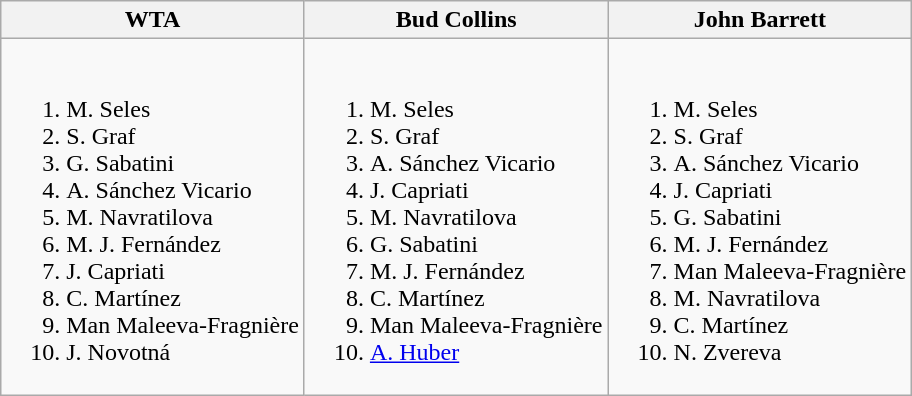<table class="wikitable">
<tr>
<th>WTA</th>
<th>Bud Collins</th>
<th>John Barrett</th>
</tr>
<tr style="vertical-align: top;">
<td style="white-space: nowrap;"><br><ol><li> M. Seles</li><li> S. Graf</li><li> G. Sabatini</li><li> A. Sánchez Vicario</li><li> M. Navratilova</li><li> M. J. Fernández</li><li> J. Capriati</li><li> C. Martínez</li><li> Man Maleeva-Fragnière</li><li> J. Novotná</li></ol></td>
<td style="white-space: nowrap;"><br><ol><li> M. Seles</li><li> S. Graf</li><li> A. Sánchez Vicario</li><li> J. Capriati</li><li> M. Navratilova</li><li> G. Sabatini</li><li> M. J. Fernández</li><li> C. Martínez</li><li> Man Maleeva-Fragnière</li><li> <a href='#'>A. Huber</a></li></ol></td>
<td style="white-space: nowrap;"><br><ol><li> M. Seles</li><li> S. Graf</li><li> A. Sánchez Vicario</li><li> J. Capriati</li><li> G. Sabatini</li><li> M. J. Fernández</li><li> Man Maleeva-Fragnière</li><li> M. Navratilova</li><li> C. Martínez</li><li> N. Zvereva</li></ol></td>
</tr>
</table>
